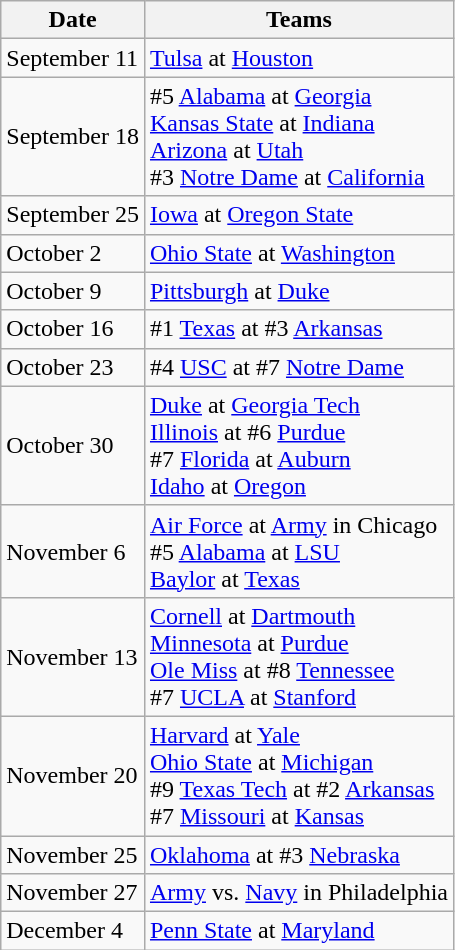<table class="wikitable">
<tr>
<th>Date</th>
<th>Teams</th>
</tr>
<tr>
<td>September 11</td>
<td><a href='#'>Tulsa</a> at <a href='#'>Houston</a></td>
</tr>
<tr>
<td>September 18</td>
<td>#5 <a href='#'>Alabama</a> at <a href='#'>Georgia</a><br><a href='#'>Kansas State</a> at <a href='#'>Indiana</a><br><a href='#'>Arizona</a> at <a href='#'>Utah</a><br>#3 <a href='#'>Notre Dame</a> at <a href='#'>California</a></td>
</tr>
<tr>
<td>September 25</td>
<td><a href='#'>Iowa</a> at <a href='#'>Oregon State</a></td>
</tr>
<tr>
<td>October 2</td>
<td><a href='#'>Ohio State</a> at <a href='#'>Washington</a></td>
</tr>
<tr>
<td>October 9</td>
<td><a href='#'>Pittsburgh</a> at <a href='#'>Duke</a></td>
</tr>
<tr>
<td>October 16</td>
<td>#1 <a href='#'>Texas</a> at #3 <a href='#'>Arkansas</a></td>
</tr>
<tr>
<td>October 23</td>
<td>#4 <a href='#'>USC</a> at #7 <a href='#'>Notre Dame</a></td>
</tr>
<tr>
<td>October 30</td>
<td><a href='#'>Duke</a> at <a href='#'>Georgia Tech</a><br><a href='#'>Illinois</a> at #6 <a href='#'>Purdue</a><br>#7 <a href='#'>Florida</a> at <a href='#'>Auburn</a><br><a href='#'>Idaho</a> at <a href='#'>Oregon</a></td>
</tr>
<tr>
<td>November 6</td>
<td><a href='#'>Air Force</a> at <a href='#'>Army</a> in Chicago<br>#5 <a href='#'>Alabama</a> at <a href='#'>LSU</a><br><a href='#'>Baylor</a> at <a href='#'>Texas</a></td>
</tr>
<tr>
<td>November 13</td>
<td><a href='#'>Cornell</a> at <a href='#'>Dartmouth</a><br><a href='#'>Minnesota</a> at <a href='#'>Purdue</a><br><a href='#'>Ole Miss</a> at #8 <a href='#'>Tennessee</a><br>#7 <a href='#'>UCLA</a> at <a href='#'>Stanford</a></td>
</tr>
<tr>
<td>November 20</td>
<td><a href='#'>Harvard</a> at <a href='#'>Yale</a><br><a href='#'>Ohio State</a> at <a href='#'>Michigan</a><br>#9 <a href='#'>Texas Tech</a> at #2 <a href='#'>Arkansas</a><br>#7 <a href='#'>Missouri</a> at <a href='#'>Kansas</a></td>
</tr>
<tr>
<td>November 25</td>
<td><a href='#'>Oklahoma</a> at #3 <a href='#'>Nebraska</a></td>
</tr>
<tr>
<td>November 27</td>
<td><a href='#'>Army</a> vs. <a href='#'>Navy</a> in Philadelphia</td>
</tr>
<tr>
<td>December 4</td>
<td><a href='#'>Penn State</a> at <a href='#'>Maryland</a></td>
</tr>
</table>
